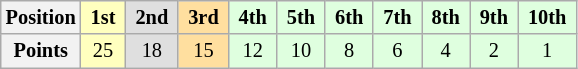<table class="wikitable" style="font-size:85%; text-align:center">
<tr>
<th>Position</th>
<td style="background:#ffffbf"> <strong>1st</strong> </td>
<td style="background:#dfdfdf"> <strong>2nd</strong> </td>
<td style="background:#ffdf9f"> <strong>3rd</strong> </td>
<td style="background:#dfffdf"> <strong>4th</strong> </td>
<td style="background:#dfffdf"> <strong>5th</strong> </td>
<td style="background:#dfffdf"> <strong>6th</strong> </td>
<td style="background:#dfffdf"> <strong>7th</strong> </td>
<td style="background:#dfffdf"> <strong>8th</strong> </td>
<td style="background:#dfffdf"> <strong>9th</strong> </td>
<td style="background:#dfffdf"> <strong>10th</strong> </td>
</tr>
<tr>
<th>Points</th>
<td style="background:#ffffbf">25</td>
<td style="background:#dfdfdf">18</td>
<td style="background:#ffdf9f">15</td>
<td style="background:#dfffdf">12</td>
<td style="background:#dfffdf">10</td>
<td style="background:#dfffdf">8</td>
<td style="background:#dfffdf">6</td>
<td style="background:#dfffdf">4</td>
<td style="background:#dfffdf">2</td>
<td style="background:#dfffdf">1</td>
</tr>
</table>
